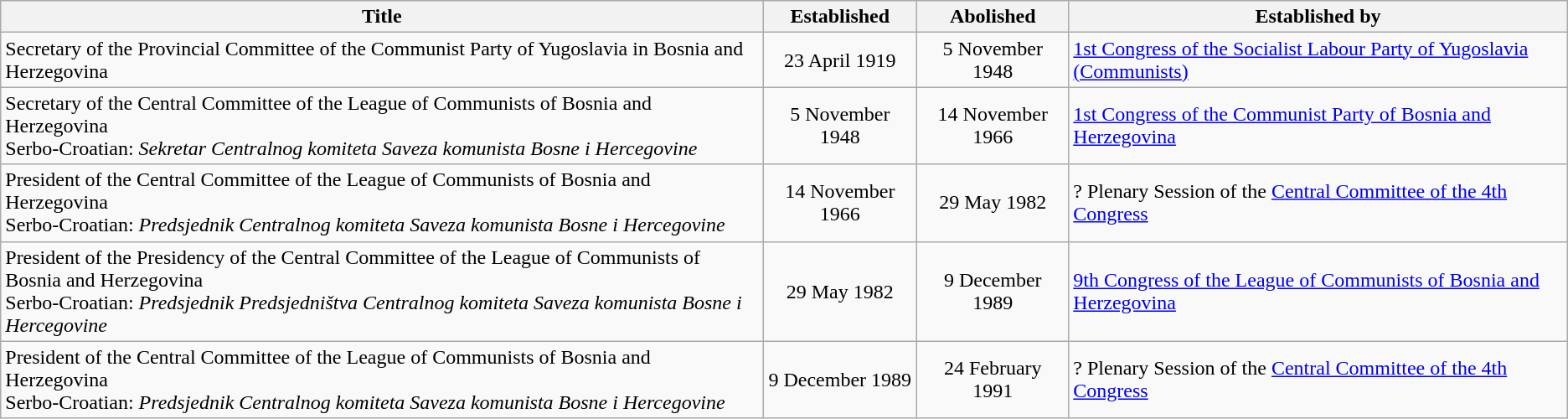<table class="wikitable sortable">
<tr>
<th scope=col>Title</th>
<th scope=col>Established</th>
<th scope=col>Abolished</th>
<th scope=col>Established by</th>
</tr>
<tr>
<td>Secretary of the Provincial Committee of the Communist Party of Yugoslavia in Bosnia and Herzegovina<br></td>
<td align="center">23 April 1919</td>
<td align="center">5 November 1948</td>
<td><a href='#'>1st Congress of the Socialist Labour Party of Yugoslavia (Communists)</a></td>
</tr>
<tr>
<td>Secretary of the Central Committee of the League of Communists of Bosnia and Herzegovina<br>Serbo-Croatian: <em>Sekretar Centralnog komiteta Saveza komunista Bosne i Hercegovine</em></td>
<td align="center">5 November 1948</td>
<td align="center">14 November 1966</td>
<td><a href='#'>1st Congress of the Communist Party of Bosnia and Herzegovina</a></td>
</tr>
<tr>
<td>President of the Central Committee of the League of Communists of Bosnia and Herzegovina<br>Serbo-Croatian: <em>Predsjednik Centralnog komiteta Saveza komunista Bosne i Hercegovine</em></td>
<td align="center">14 November 1966</td>
<td align="center">29 May 1982</td>
<td>? Plenary Session of the <a href='#'>Central Committee of the 4th Congress</a></td>
</tr>
<tr>
<td>President of the Presidency of the Central Committee of the League of Communists of Bosnia and Herzegovina<br>Serbo-Croatian: <em>Predsjednik Predsjedništva Centralnog komiteta Saveza komunista Bosne i Hercegovine</em></td>
<td align="center">29 May 1982</td>
<td align="center">9 December 1989</td>
<td><a href='#'>9th Congress of the League of Communists of Bosnia and Herzegovina</a></td>
</tr>
<tr>
<td>President of the Central Committee of the League of Communists of Bosnia and Herzegovina<br>Serbo-Croatian: <em>Predsjednik Centralnog komiteta Saveza komunista Bosne i Hercegovine</em></td>
<td align="center">9 December 1989</td>
<td align="center">24 February 1991</td>
<td>? Plenary Session of the <a href='#'>Central Committee of the 4th Congress</a></td>
</tr>
</table>
